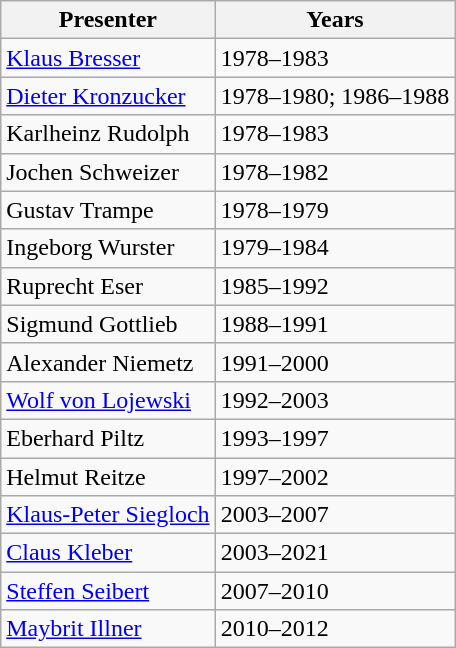<table class="wikitable sortable">
<tr>
<th>Presenter</th>
<th>Years</th>
</tr>
<tr>
<td><a href='#'>Klaus Bresser</a></td>
<td>1978–1983</td>
</tr>
<tr>
<td><a href='#'>Dieter Kronzucker</a></td>
<td>1978–1980; 1986–1988</td>
</tr>
<tr>
<td>Karlheinz Rudolph</td>
<td>1978–1983</td>
</tr>
<tr>
<td>Jochen Schweizer</td>
<td>1978–1982</td>
</tr>
<tr>
<td>Gustav Trampe</td>
<td>1978–1979</td>
</tr>
<tr>
<td>Ingeborg Wurster</td>
<td>1979–1984</td>
</tr>
<tr>
<td>Ruprecht Eser</td>
<td>1985–1992</td>
</tr>
<tr>
<td>Sigmund Gottlieb</td>
<td>1988–1991</td>
</tr>
<tr>
<td>Alexander Niemetz</td>
<td>1991–2000</td>
</tr>
<tr>
<td><a href='#'>Wolf von Lojewski</a></td>
<td>1992–2003</td>
</tr>
<tr>
<td>Eberhard Piltz</td>
<td>1993–1997</td>
</tr>
<tr>
<td>Helmut Reitze</td>
<td>1997–2002</td>
</tr>
<tr>
<td><a href='#'>Klaus-Peter Siegloch</a></td>
<td>2003–2007</td>
</tr>
<tr>
<td><a href='#'>Claus Kleber</a></td>
<td>2003–2021</td>
</tr>
<tr>
<td><a href='#'>Steffen Seibert</a></td>
<td>2007–2010</td>
</tr>
<tr>
<td><a href='#'>Maybrit Illner</a></td>
<td>2010–2012</td>
</tr>
</table>
